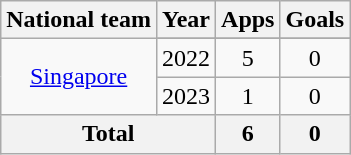<table class="wikitable" style="text-align:center">
<tr>
<th>National team</th>
<th>Year</th>
<th>Apps</th>
<th>Goals</th>
</tr>
<tr>
<td rowspan="3"><a href='#'>Singapore</a></td>
</tr>
<tr>
<td>2022</td>
<td>5</td>
<td>0</td>
</tr>
<tr>
<td>2023</td>
<td>1</td>
<td>0</td>
</tr>
<tr>
<th colspan="2">Total</th>
<th>6</th>
<th>0</th>
</tr>
</table>
